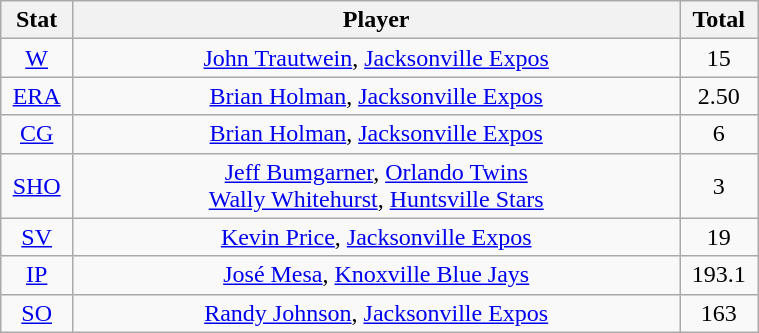<table class="wikitable" width="40%" style="text-align:center;">
<tr>
<th width="5%">Stat</th>
<th width="60%">Player</th>
<th width="5%">Total</th>
</tr>
<tr>
<td><a href='#'>W</a></td>
<td><a href='#'>John Trautwein</a>, <a href='#'>Jacksonville Expos</a></td>
<td>15</td>
</tr>
<tr>
<td><a href='#'>ERA</a></td>
<td><a href='#'>Brian Holman</a>, <a href='#'>Jacksonville Expos</a></td>
<td>2.50</td>
</tr>
<tr>
<td><a href='#'>CG</a></td>
<td><a href='#'>Brian Holman</a>, <a href='#'>Jacksonville Expos</a></td>
<td>6</td>
</tr>
<tr>
<td><a href='#'>SHO</a></td>
<td><a href='#'>Jeff Bumgarner</a>, <a href='#'>Orlando Twins</a> <br> <a href='#'>Wally Whitehurst</a>, <a href='#'>Huntsville Stars</a></td>
<td>3</td>
</tr>
<tr>
<td><a href='#'>SV</a></td>
<td><a href='#'>Kevin Price</a>, <a href='#'>Jacksonville Expos</a></td>
<td>19</td>
</tr>
<tr>
<td><a href='#'>IP</a></td>
<td><a href='#'>José Mesa</a>, <a href='#'>Knoxville Blue Jays</a></td>
<td>193.1</td>
</tr>
<tr>
<td><a href='#'>SO</a></td>
<td><a href='#'>Randy Johnson</a>, <a href='#'>Jacksonville Expos</a></td>
<td>163</td>
</tr>
</table>
